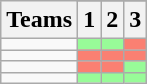<table class=wikitable>
<tr>
<th rowspan=2>Teams</th>
</tr>
<tr>
<th>1</th>
<th>2</th>
<th>3</th>
</tr>
<tr>
<td></td>
<td bgcolor="#98fb98"></td>
<td bgcolor="#98fb98"></td>
<td bgcolor="salmon"></td>
</tr>
<tr>
<td></td>
<td bgcolor="salmon"></td>
<td bgcolor="salmon"></td>
<td bgcolor="salmon"></td>
</tr>
<tr>
<td></td>
<td bgcolor="salmon"></td>
<td bgcolor="salmon"></td>
<td bgcolor="#98fb98"></td>
</tr>
<tr>
<td></td>
<td bgcolor="#98fb98"></td>
<td bgcolor="#98fb98"></td>
<td bgcolor="#98fb98"></td>
</tr>
</table>
